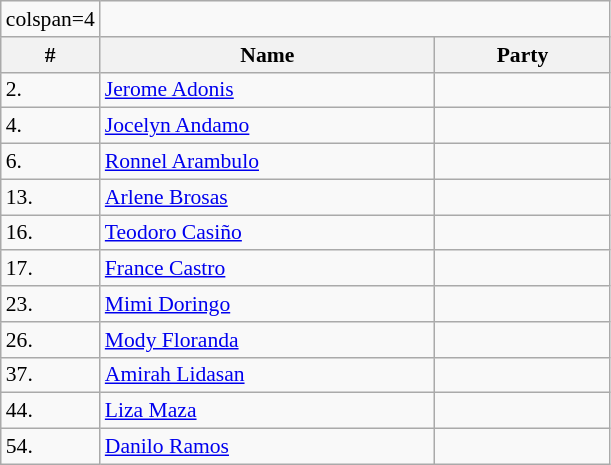<table class=wikitable style="font-size:90%">
<tr>
<td>colspan=4 </td>
</tr>
<tr>
<th>#</th>
<th width=55%>Name</th>
<th colspan=2 width=110px>Party</th>
</tr>
<tr>
<td>2.</td>
<td><a href='#'>Jerome Adonis</a></td>
<td></td>
</tr>
<tr>
<td>4.</td>
<td><a href='#'>Jocelyn Andamo</a></td>
<td></td>
</tr>
<tr>
<td>6.</td>
<td><a href='#'>Ronnel Arambulo</a></td>
<td></td>
</tr>
<tr>
<td>13.</td>
<td><a href='#'>Arlene Brosas</a></td>
<td></td>
</tr>
<tr>
<td>16.</td>
<td><a href='#'>Teodoro Casiño</a></td>
<td></td>
</tr>
<tr>
<td>17.</td>
<td><a href='#'>France Castro</a></td>
<td></td>
</tr>
<tr>
<td>23.</td>
<td><a href='#'>Mimi Doringo</a></td>
<td></td>
</tr>
<tr>
<td>26.</td>
<td><a href='#'>Mody Floranda</a></td>
<td></td>
</tr>
<tr>
<td>37.</td>
<td><a href='#'>Amirah Lidasan</a></td>
<td></td>
</tr>
<tr>
<td>44.</td>
<td><a href='#'>Liza Maza</a></td>
<td></td>
</tr>
<tr>
<td>54.</td>
<td><a href='#'>Danilo Ramos</a></td>
<td></td>
</tr>
</table>
